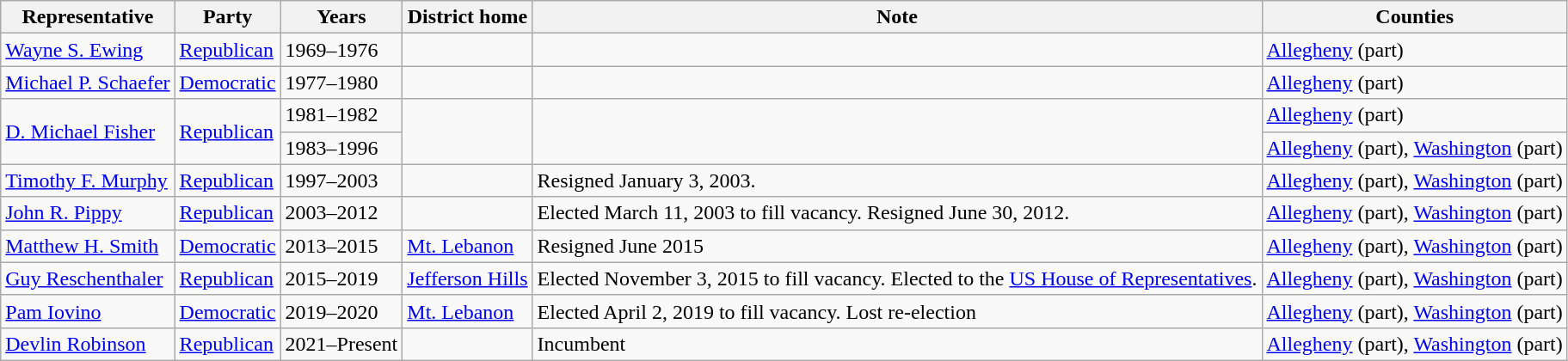<table class=wikitable>
<tr valign=bottom>
<th>Representative</th>
<th>Party</th>
<th>Years</th>
<th>District home</th>
<th>Note</th>
<th>Counties</th>
</tr>
<tr>
<td><a href='#'>Wayne S. Ewing</a></td>
<td><a href='#'>Republican</a></td>
<td>1969–1976</td>
<td></td>
<td></td>
<td><a href='#'>Allegheny</a> (part)</td>
</tr>
<tr>
<td><a href='#'>Michael P. Schaefer</a></td>
<td><a href='#'>Democratic</a></td>
<td>1977–1980</td>
<td></td>
<td></td>
<td><a href='#'>Allegheny</a> (part)</td>
</tr>
<tr>
<td rowspan=2><a href='#'>D. Michael Fisher</a></td>
<td rowspan=2><a href='#'>Republican</a></td>
<td>1981–1982</td>
<td rowspan=2> </td>
<td rowspan=2> </td>
<td><a href='#'>Allegheny</a> (part)</td>
</tr>
<tr>
<td>1983–1996</td>
<td><a href='#'>Allegheny</a> (part), <a href='#'>Washington</a> (part)</td>
</tr>
<tr>
<td><a href='#'>Timothy F. Murphy</a></td>
<td><a href='#'>Republican</a></td>
<td>1997–2003</td>
<td></td>
<td>Resigned January 3, 2003.</td>
<td><a href='#'>Allegheny</a> (part), <a href='#'>Washington</a> (part)</td>
</tr>
<tr>
<td><a href='#'>John R. Pippy</a></td>
<td><a href='#'>Republican</a></td>
<td>2003–2012</td>
<td></td>
<td>Elected March 11, 2003 to fill vacancy. Resigned June 30, 2012.</td>
<td><a href='#'>Allegheny</a> (part), <a href='#'>Washington</a> (part)</td>
</tr>
<tr>
<td><a href='#'>Matthew H. Smith</a></td>
<td><a href='#'>Democratic</a></td>
<td>2013–2015</td>
<td><a href='#'>Mt. Lebanon</a></td>
<td>Resigned June 2015</td>
<td><a href='#'>Allegheny</a> (part), <a href='#'>Washington</a> (part)</td>
</tr>
<tr>
<td><a href='#'>Guy Reschenthaler</a></td>
<td><a href='#'>Republican</a></td>
<td>2015–2019</td>
<td><a href='#'>Jefferson Hills</a></td>
<td>Elected November 3, 2015 to fill vacancy.  Elected to the <a href='#'>US House of Representatives</a>.</td>
<td><a href='#'>Allegheny</a> (part), <a href='#'>Washington</a> (part)</td>
</tr>
<tr>
<td><a href='#'>Pam Iovino</a></td>
<td><a href='#'>Democratic</a></td>
<td>2019–2020</td>
<td><a href='#'>Mt. Lebanon</a></td>
<td>Elected April 2, 2019 to fill vacancy. Lost re-election</td>
<td><a href='#'>Allegheny</a> (part), <a href='#'>Washington</a> (part)</td>
</tr>
<tr>
<td><a href='#'>Devlin Robinson</a></td>
<td><a href='#'>Republican</a></td>
<td>2021–Present</td>
<td></td>
<td>Incumbent</td>
<td><a href='#'>Allegheny</a> (part), <a href='#'>Washington</a> (part)</td>
</tr>
</table>
